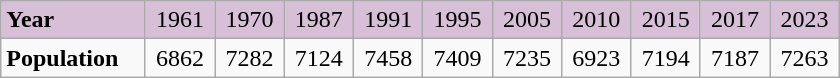<table class="wikitable" style="text-align:center; width:560px;">
<tr style="background:#D8BFD8;">
<td style="text-align:left;"><strong>Year</strong></td>
<td>1961</td>
<td>1970</td>
<td>1987</td>
<td>1991</td>
<td>1995</td>
<td>2005</td>
<td>2010</td>
<td>2015</td>
<td>2017</td>
<td>2023</td>
</tr>
<tr>
<td style="text-align:left;"><strong>Population</strong></td>
<td>6862</td>
<td>7282</td>
<td>7124</td>
<td>7458</td>
<td>7409</td>
<td>7235</td>
<td>6923</td>
<td>7194</td>
<td>7187</td>
<td>7263</td>
</tr>
</table>
